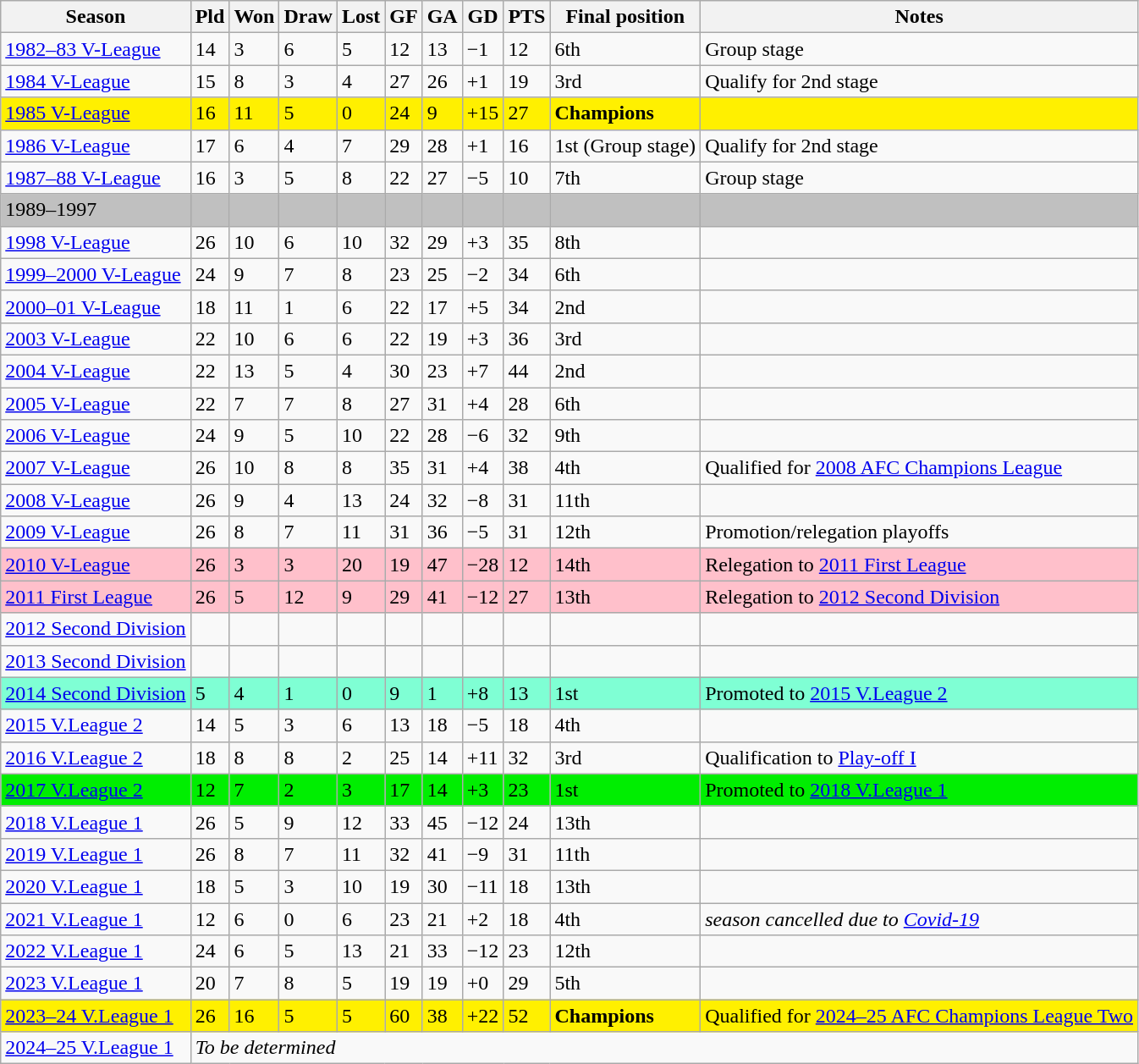<table class="wikitable">
<tr>
<th>Season</th>
<th>Pld</th>
<th>Won</th>
<th>Draw</th>
<th>Lost</th>
<th>GF</th>
<th>GA</th>
<th>GD</th>
<th>PTS</th>
<th>Final position</th>
<th>Notes</th>
</tr>
<tr>
<td><a href='#'>1982–83 V-League</a></td>
<td>14</td>
<td>3</td>
<td>6</td>
<td>5</td>
<td>12</td>
<td>13</td>
<td>−1</td>
<td>12</td>
<td>6th</td>
<td>Group stage</td>
</tr>
<tr>
<td><a href='#'>1984 V-League</a></td>
<td>15</td>
<td>8</td>
<td>3</td>
<td>4</td>
<td>27</td>
<td>26</td>
<td>+1</td>
<td>19</td>
<td>3rd</td>
<td>Qualify for 2nd stage</td>
</tr>
<tr bgcolor=FFFF00|>
<td><a href='#'>1985 V-League</a></td>
<td>16</td>
<td>11</td>
<td>5</td>
<td>0</td>
<td>24</td>
<td>9</td>
<td>+15</td>
<td>27</td>
<td><strong>Champions</strong></td>
<td></td>
</tr>
<tr>
<td><a href='#'>1986 V-League</a></td>
<td>17</td>
<td>6</td>
<td>4</td>
<td>7</td>
<td>29</td>
<td>28</td>
<td>+1</td>
<td>16</td>
<td>1st (Group stage)</td>
<td>Qualify for 2nd stage</td>
</tr>
<tr>
<td><a href='#'>1987–88 V-League</a></td>
<td>16</td>
<td>3</td>
<td>5</td>
<td>8</td>
<td>22</td>
<td>27</td>
<td>−5</td>
<td>10</td>
<td>7th</td>
<td>Group stage</td>
</tr>
<tr bgcolor=Silver>
<td>1989–1997</td>
<td></td>
<td></td>
<td></td>
<td></td>
<td></td>
<td></td>
<td></td>
<td></td>
<td></td>
<td></td>
</tr>
<tr>
<td><a href='#'>1998 V-League</a></td>
<td>26</td>
<td>10</td>
<td>6</td>
<td>10</td>
<td>32</td>
<td>29</td>
<td>+3</td>
<td>35</td>
<td>8th</td>
<td></td>
</tr>
<tr>
<td><a href='#'>1999–2000 V-League</a></td>
<td>24</td>
<td>9</td>
<td>7</td>
<td>8</td>
<td>23</td>
<td>25</td>
<td>−2</td>
<td>34</td>
<td>6th</td>
<td></td>
</tr>
<tr>
<td><a href='#'>2000–01 V-League</a></td>
<td>18</td>
<td>11</td>
<td>1</td>
<td>6</td>
<td>22</td>
<td>17</td>
<td>+5</td>
<td>34</td>
<td>2nd</td>
<td></td>
</tr>
<tr>
<td><a href='#'>2003 V-League</a></td>
<td>22</td>
<td>10</td>
<td>6</td>
<td>6</td>
<td>22</td>
<td>19</td>
<td>+3</td>
<td>36</td>
<td>3rd</td>
<td></td>
</tr>
<tr>
<td><a href='#'>2004 V-League</a></td>
<td>22</td>
<td>13</td>
<td>5</td>
<td>4</td>
<td>30</td>
<td>23</td>
<td>+7</td>
<td>44</td>
<td>2nd</td>
<td></td>
</tr>
<tr>
<td><a href='#'>2005 V-League</a></td>
<td>22</td>
<td>7</td>
<td>7</td>
<td>8</td>
<td>27</td>
<td>31</td>
<td>+4</td>
<td>28</td>
<td>6th</td>
<td></td>
</tr>
<tr>
<td><a href='#'>2006 V-League</a></td>
<td>24</td>
<td>9</td>
<td>5</td>
<td>10</td>
<td>22</td>
<td>28</td>
<td>−6</td>
<td>32</td>
<td>9th</td>
<td></td>
</tr>
<tr>
<td><a href='#'>2007 V-League</a></td>
<td>26</td>
<td>10</td>
<td>8</td>
<td>8</td>
<td>35</td>
<td>31</td>
<td>+4</td>
<td>38</td>
<td>4th</td>
<td>Qualified for <a href='#'>2008 AFC Champions League</a></td>
</tr>
<tr>
<td><a href='#'>2008 V-League</a></td>
<td>26</td>
<td>9</td>
<td>4</td>
<td>13</td>
<td>24</td>
<td>32</td>
<td>−8</td>
<td>31</td>
<td>11th</td>
<td></td>
</tr>
<tr>
<td><a href='#'>2009 V-League</a></td>
<td>26</td>
<td>8</td>
<td>7</td>
<td>11</td>
<td>31</td>
<td>36</td>
<td>−5</td>
<td>31</td>
<td>12th</td>
<td>Promotion/relegation playoffs</td>
</tr>
<tr bgcolor=pink>
<td><a href='#'>2010 V-League</a></td>
<td>26</td>
<td>3</td>
<td>3</td>
<td>20</td>
<td>19</td>
<td>47</td>
<td>−28</td>
<td>12</td>
<td>14th</td>
<td>Relegation to <a href='#'>2011 First League</a></td>
</tr>
<tr bgcolor=pink>
<td><a href='#'>2011 First League</a></td>
<td>26</td>
<td>5</td>
<td>12</td>
<td>9</td>
<td>29</td>
<td>41</td>
<td>−12</td>
<td>27</td>
<td>13th</td>
<td>Relegation to <a href='#'>2012 Second Division</a></td>
</tr>
<tr>
<td><a href='#'>2012 Second Division</a></td>
<td></td>
<td></td>
<td></td>
<td></td>
<td></td>
<td></td>
<td></td>
<td></td>
<td></td>
<td></td>
</tr>
<tr>
<td><a href='#'>2013 Second Division</a></td>
<td></td>
<td></td>
<td></td>
<td></td>
<td></td>
<td></td>
<td></td>
<td></td>
<td></td>
<td></td>
</tr>
<tr bgcolor=#7FFFD4>
<td><a href='#'>2014 Second Division</a></td>
<td>5</td>
<td>4</td>
<td>1</td>
<td>0</td>
<td>9</td>
<td>1</td>
<td>+8</td>
<td>13</td>
<td>1st</td>
<td>Promoted to <a href='#'>2015 V.League 2</a></td>
</tr>
<tr>
<td><a href='#'>2015 V.League 2</a></td>
<td>14</td>
<td>5</td>
<td>3</td>
<td>6</td>
<td>13</td>
<td>18</td>
<td>−5</td>
<td>18</td>
<td>4th</td>
<td></td>
</tr>
<tr>
<td><a href='#'>2016 V.League 2</a></td>
<td>18</td>
<td>8</td>
<td>8</td>
<td>2</td>
<td>25</td>
<td>14</td>
<td>+11</td>
<td>32</td>
<td>3rd</td>
<td>Qualification to <a href='#'>Play-off I</a></td>
</tr>
<tr bgcolor=green1>
<td><a href='#'>2017 V.League 2</a></td>
<td>12</td>
<td>7</td>
<td>2</td>
<td>3</td>
<td>17</td>
<td>14</td>
<td>+3</td>
<td>23</td>
<td>1st</td>
<td>Promoted to <a href='#'>2018 V.League 1</a></td>
</tr>
<tr>
<td><a href='#'>2018 V.League 1</a></td>
<td>26</td>
<td>5</td>
<td>9</td>
<td>12</td>
<td>33</td>
<td>45</td>
<td>−12</td>
<td>24</td>
<td>13th</td>
<td></td>
</tr>
<tr>
<td><a href='#'>2019 V.League 1</a></td>
<td>26</td>
<td>8</td>
<td>7</td>
<td>11</td>
<td>32</td>
<td>41</td>
<td>−9</td>
<td>31</td>
<td>11th</td>
<td></td>
</tr>
<tr>
<td><a href='#'>2020 V.League 1</a></td>
<td>18</td>
<td>5</td>
<td>3</td>
<td>10</td>
<td>19</td>
<td>30</td>
<td>−11</td>
<td>18</td>
<td>13th</td>
<td></td>
</tr>
<tr>
<td><a href='#'>2021 V.League 1</a></td>
<td>12</td>
<td>6</td>
<td>0</td>
<td>6</td>
<td>23</td>
<td>21</td>
<td>+2</td>
<td>18</td>
<td>4th</td>
<td><em>season cancelled due to <a href='#'>Covid-19</a></em></td>
</tr>
<tr>
<td><a href='#'>2022 V.League 1</a></td>
<td>24</td>
<td>6</td>
<td>5</td>
<td>13</td>
<td>21</td>
<td>33</td>
<td>−12</td>
<td>23</td>
<td>12th</td>
<td></td>
</tr>
<tr>
<td><a href='#'>2023 V.League 1</a></td>
<td>20</td>
<td>7</td>
<td>8</td>
<td>5</td>
<td>19</td>
<td>19</td>
<td>+0</td>
<td>29</td>
<td>5th</td>
<td></td>
</tr>
<tr bgcolor=FFFF00|>
<td><a href='#'>2023–24 V.League 1</a></td>
<td>26</td>
<td>16</td>
<td>5</td>
<td>5</td>
<td>60</td>
<td>38</td>
<td>+22</td>
<td>52</td>
<td><strong>Champions</strong></td>
<td>Qualified for <a href='#'>2024–25 AFC Champions League Two</a></td>
</tr>
<tr>
<td><a href='#'>2024–25 V.League 1</a></td>
<td colspan="10" ><em>To be determined</em></td>
</tr>
</table>
